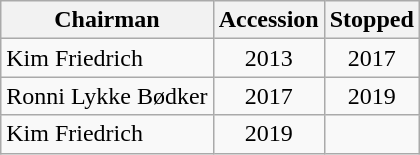<table class="wikitable">
<tr>
<th>Chairman</th>
<th>Accession</th>
<th>Stopped</th>
</tr>
<tr>
<td>Kim Friedrich</td>
<td align="center">2013</td>
<td align="center">2017</td>
</tr>
<tr>
<td>Ronni Lykke Bødker</td>
<td align="center">2017</td>
<td align="center">2019</td>
</tr>
<tr>
<td>Kim Friedrich</td>
<td align="center">2019</td>
<td align="center"></td>
</tr>
</table>
